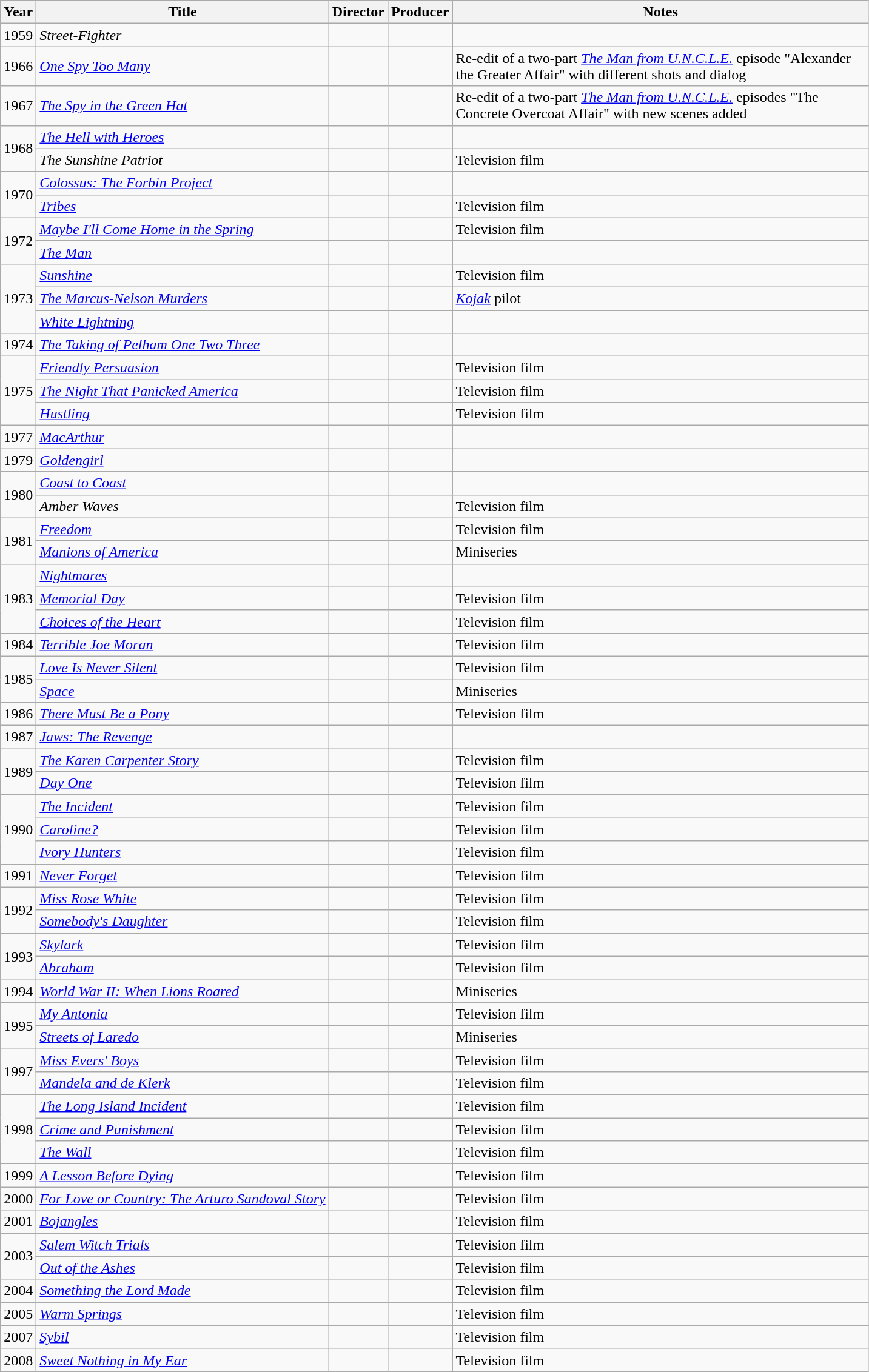<table class="wikitable">
<tr>
<th>Year</th>
<th>Title</th>
<th>Director</th>
<th>Producer</th>
<th scope="col" width="450px">Notes</th>
</tr>
<tr>
<td>1959</td>
<td><em>Street-Fighter</em></td>
<td></td>
<td></td>
<td></td>
</tr>
<tr>
<td>1966</td>
<td><em><a href='#'>One Spy Too Many</a></em></td>
<td></td>
<td></td>
<td>Re-edit of a two-part <em><a href='#'>The Man from U.N.C.L.E.</a></em> episode "Alexander the Greater Affair" with different shots and dialog</td>
</tr>
<tr>
<td>1967</td>
<td><em><a href='#'>The Spy in the Green Hat</a></em></td>
<td></td>
<td></td>
<td>Re-edit of a two-part <em><a href='#'>The Man from U.N.C.L.E.</a></em> episodes "The Concrete Overcoat Affair" with new scenes added</td>
</tr>
<tr>
<td rowspan="2">1968</td>
<td><em><a href='#'>The Hell with Heroes</a></em></td>
<td></td>
<td></td>
<td></td>
</tr>
<tr>
<td><em>The Sunshine Patriot</em></td>
<td></td>
<td></td>
<td>Television film</td>
</tr>
<tr>
<td rowspan="2">1970</td>
<td><em><a href='#'>Colossus: The Forbin Project</a></em></td>
<td></td>
<td></td>
<td></td>
</tr>
<tr>
<td><em><a href='#'>Tribes</a></em></td>
<td></td>
<td></td>
<td>Television film</td>
</tr>
<tr>
<td rowspan="2">1972</td>
<td><em><a href='#'>Maybe I'll Come Home in the Spring</a></em></td>
<td></td>
<td></td>
<td>Television film</td>
</tr>
<tr>
<td><em><a href='#'>The Man</a></em></td>
<td></td>
<td></td>
<td></td>
</tr>
<tr>
<td rowspan="3">1973</td>
<td><em><a href='#'>Sunshine</a></em></td>
<td></td>
<td></td>
<td>Television film</td>
</tr>
<tr>
<td><em><a href='#'>The Marcus-Nelson Murders</a></em></td>
<td></td>
<td></td>
<td><em><a href='#'>Kojak</a></em> pilot</td>
</tr>
<tr>
<td><em><a href='#'>White Lightning</a></em></td>
<td></td>
<td></td>
<td></td>
</tr>
<tr>
<td>1974</td>
<td><em><a href='#'>The Taking of Pelham One Two Three</a></em></td>
<td></td>
<td></td>
<td></td>
</tr>
<tr>
<td rowspan="3">1975</td>
<td><em><a href='#'>Friendly Persuasion</a></em></td>
<td></td>
<td></td>
<td>Television film</td>
</tr>
<tr>
<td><em><a href='#'>The Night That Panicked America</a></em></td>
<td></td>
<td></td>
<td>Television film</td>
</tr>
<tr>
<td><em><a href='#'>Hustling</a></em></td>
<td></td>
<td></td>
<td>Television film</td>
</tr>
<tr>
<td>1977</td>
<td><em><a href='#'>MacArthur</a></em></td>
<td></td>
<td></td>
<td></td>
</tr>
<tr>
<td>1979</td>
<td><em><a href='#'>Goldengirl</a></em></td>
<td></td>
<td></td>
<td></td>
</tr>
<tr>
<td rowspan="2">1980</td>
<td><em><a href='#'>Coast to Coast</a></em></td>
<td></td>
<td></td>
<td></td>
</tr>
<tr>
<td><em>Amber Waves</em></td>
<td></td>
<td></td>
<td>Television film</td>
</tr>
<tr>
<td rowspan="2">1981</td>
<td><em><a href='#'>Freedom</a></em></td>
<td></td>
<td></td>
<td>Television film</td>
</tr>
<tr>
<td><em><a href='#'>Manions of America</a></em></td>
<td></td>
<td></td>
<td>Miniseries</td>
</tr>
<tr>
<td rowspan="3">1983</td>
<td><em><a href='#'>Nightmares</a></em></td>
<td></td>
<td></td>
<td></td>
</tr>
<tr>
<td><em><a href='#'>Memorial Day</a></em></td>
<td></td>
<td></td>
<td>Television film</td>
</tr>
<tr>
<td><em><a href='#'>Choices of the Heart</a></em></td>
<td></td>
<td></td>
<td>Television film</td>
</tr>
<tr>
<td>1984</td>
<td><em><a href='#'>Terrible Joe Moran</a></em></td>
<td></td>
<td></td>
<td>Television film</td>
</tr>
<tr>
<td rowspan="2">1985</td>
<td><em><a href='#'>Love Is Never Silent</a></em></td>
<td></td>
<td></td>
<td>Television film</td>
</tr>
<tr>
<td><em><a href='#'>Space</a></em></td>
<td></td>
<td></td>
<td>Miniseries</td>
</tr>
<tr>
<td>1986</td>
<td><em><a href='#'>There Must Be a Pony</a></em></td>
<td></td>
<td></td>
<td>Television film</td>
</tr>
<tr>
<td>1987</td>
<td><em><a href='#'>Jaws: The Revenge</a></em></td>
<td></td>
<td></td>
<td></td>
</tr>
<tr>
<td rowspan="2">1989</td>
<td><em><a href='#'>The Karen Carpenter Story</a></em></td>
<td></td>
<td></td>
<td>Television film</td>
</tr>
<tr>
<td><em><a href='#'>Day One</a></em></td>
<td></td>
<td></td>
<td>Television film</td>
</tr>
<tr>
<td rowspan="3">1990</td>
<td><em><a href='#'>The Incident</a></em></td>
<td></td>
<td></td>
<td>Television film</td>
</tr>
<tr>
<td><em><a href='#'>Caroline?</a></em></td>
<td></td>
<td></td>
<td>Television film</td>
</tr>
<tr>
<td><em><a href='#'>Ivory Hunters</a></em></td>
<td></td>
<td></td>
<td>Television film</td>
</tr>
<tr>
<td>1991</td>
<td><em><a href='#'>Never Forget</a></em></td>
<td></td>
<td></td>
<td>Television film</td>
</tr>
<tr>
<td rowspan="2">1992</td>
<td><em><a href='#'>Miss Rose White</a></em></td>
<td></td>
<td></td>
<td>Television film</td>
</tr>
<tr>
<td><em><a href='#'>Somebody's Daughter</a></em></td>
<td></td>
<td></td>
<td>Television film</td>
</tr>
<tr>
<td rowspan="2">1993</td>
<td><em><a href='#'>Skylark</a></em></td>
<td></td>
<td></td>
<td>Television film</td>
</tr>
<tr>
<td><em><a href='#'>Abraham</a></em></td>
<td></td>
<td></td>
<td>Television film</td>
</tr>
<tr>
<td>1994</td>
<td><em><a href='#'>World War II: When Lions Roared</a></em></td>
<td></td>
<td></td>
<td>Miniseries</td>
</tr>
<tr>
<td rowspan="2">1995</td>
<td><em><a href='#'>My Antonia</a></em></td>
<td></td>
<td></td>
<td>Television film</td>
</tr>
<tr>
<td><em><a href='#'>Streets of Laredo</a></em></td>
<td></td>
<td></td>
<td>Miniseries</td>
</tr>
<tr>
<td rowspan="2">1997</td>
<td><em><a href='#'>Miss Evers' Boys</a></em></td>
<td></td>
<td></td>
<td>Television film</td>
</tr>
<tr>
<td><em><a href='#'>Mandela and de Klerk</a></em></td>
<td></td>
<td></td>
<td>Television film</td>
</tr>
<tr>
<td rowspan="3">1998</td>
<td><em><a href='#'>The Long Island Incident</a></em></td>
<td></td>
<td></td>
<td>Television film</td>
</tr>
<tr>
<td><em><a href='#'>Crime and Punishment</a></em></td>
<td></td>
<td></td>
<td>Television film</td>
</tr>
<tr>
<td><em><a href='#'>The Wall</a></em></td>
<td></td>
<td></td>
<td>Television film</td>
</tr>
<tr>
<td>1999</td>
<td><em><a href='#'>A Lesson Before Dying</a></em></td>
<td></td>
<td></td>
<td>Television film</td>
</tr>
<tr>
<td>2000</td>
<td><em><a href='#'>For Love or Country: The Arturo Sandoval Story</a></em></td>
<td></td>
<td></td>
<td>Television film</td>
</tr>
<tr>
<td>2001</td>
<td><em><a href='#'>Bojangles</a></em></td>
<td></td>
<td></td>
<td>Television film</td>
</tr>
<tr>
<td rowspan="2">2003</td>
<td><em><a href='#'>Salem Witch Trials</a></em></td>
<td></td>
<td></td>
<td>Television film</td>
</tr>
<tr>
<td><em><a href='#'>Out of the Ashes</a></em></td>
<td></td>
<td></td>
<td>Television film</td>
</tr>
<tr>
<td>2004</td>
<td><em><a href='#'>Something the Lord Made</a></em></td>
<td></td>
<td></td>
<td>Television film</td>
</tr>
<tr>
<td>2005</td>
<td><em><a href='#'>Warm Springs</a></em></td>
<td></td>
<td></td>
<td>Television film</td>
</tr>
<tr>
<td>2007</td>
<td><em><a href='#'>Sybil</a></em></td>
<td></td>
<td></td>
<td>Television film</td>
</tr>
<tr>
<td>2008</td>
<td><em><a href='#'>Sweet Nothing in My Ear</a></em></td>
<td></td>
<td></td>
<td>Television film</td>
</tr>
</table>
